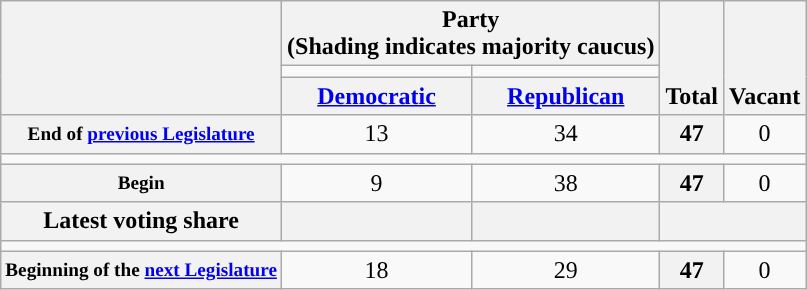<table class=wikitable style="text-align:center">
<tr style="vertical-align:bottom;">
<th rowspan=3></th>
<th colspan=2>Party <div>(Shading indicates majority caucus)</div></th>
<th rowspan=3>Total</th>
<th rowspan=3>Vacant</th>
</tr>
<tr style="height:5px">
<td style="background-color:"></td>
<td style="background-color:"></td>
</tr>
<tr>
<th><a href='#'>Democratic</a></th>
<th><a href='#'>Republican</a></th>
</tr>
<tr>
<th style="white-space:nowrap; font-size:80%;">End of <a href='#'>previous Legislature</a></th>
<td>13</td>
<td>34</td>
<th>47</th>
<td>0</td>
</tr>
<tr>
<td colspan=6></td>
</tr>
<tr>
<th style="font-size:80%">Begin</th>
<td>9</td>
<td>38</td>
<th>47</th>
<td>0</td>
</tr>
<tr>
<th>Latest voting share</th>
<th></th>
<th></th>
<th colspan=2></th>
</tr>
<tr>
<td colspan=6></td>
</tr>
<tr>
<th style="white-space:nowrap; font-size:80%;">Beginning of the <a href='#'>next Legislature</a></th>
<td>18</td>
<td>29</td>
<th>47</th>
<td>0</td>
</tr>
</table>
